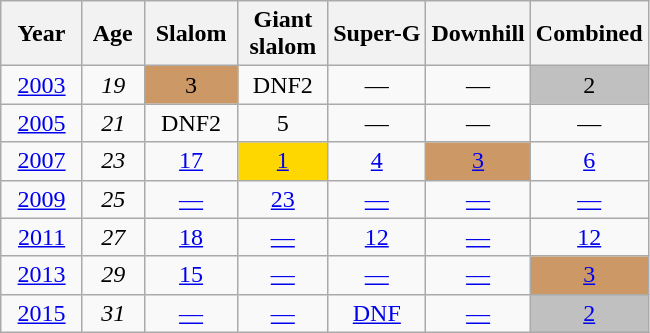<table class=wikitable style="text-align:center">
<tr>
<th>  Year  </th>
<th> Age </th>
<th> Slalom </th>
<th> Giant <br> slalom </th>
<th>Super-G</th>
<th>Downhill</th>
<th>Combined</th>
</tr>
<tr>
<td><a href='#'>2003</a></td>
<td><em>19</em></td>
<td style="background:#c96;">3</td>
<td>DNF2</td>
<td>—</td>
<td>—</td>
<td style="background:silver;">2</td>
</tr>
<tr>
<td><a href='#'>2005</a></td>
<td><em>21</em></td>
<td>DNF2</td>
<td>5</td>
<td>—</td>
<td>—</td>
<td>—</td>
</tr>
<tr>
<td><a href='#'>2007</a></td>
<td><em>23</em></td>
<td><a href='#'>17</a></td>
<td style="background:gold;"><a href='#'>1</a></td>
<td><a href='#'>4</a></td>
<td style="background:#c96;"><a href='#'>3</a></td>
<td><a href='#'>6</a></td>
</tr>
<tr>
<td><a href='#'>2009</a></td>
<td><em>25</em></td>
<td><a href='#'>—</a></td>
<td><a href='#'>23</a></td>
<td><a href='#'>—</a></td>
<td><a href='#'>—</a></td>
<td><a href='#'>—</a></td>
</tr>
<tr>
<td><a href='#'>2011</a></td>
<td><em>27</em></td>
<td><a href='#'>18</a></td>
<td><a href='#'>—</a></td>
<td><a href='#'>12</a></td>
<td><a href='#'>—</a></td>
<td><a href='#'>12</a></td>
</tr>
<tr>
<td><a href='#'>2013</a></td>
<td><em>29</em></td>
<td><a href='#'>15</a></td>
<td><a href='#'>—</a></td>
<td><a href='#'>—</a></td>
<td><a href='#'>—</a></td>
<td style="background:#c96;"><a href='#'>3</a></td>
</tr>
<tr>
<td><a href='#'>2015</a></td>
<td><em>31</em></td>
<td><a href='#'>—</a></td>
<td><a href='#'>—</a></td>
<td><a href='#'>DNF</a></td>
<td><a href='#'>—</a></td>
<td style="background:silver;"><a href='#'>2</a></td>
</tr>
</table>
